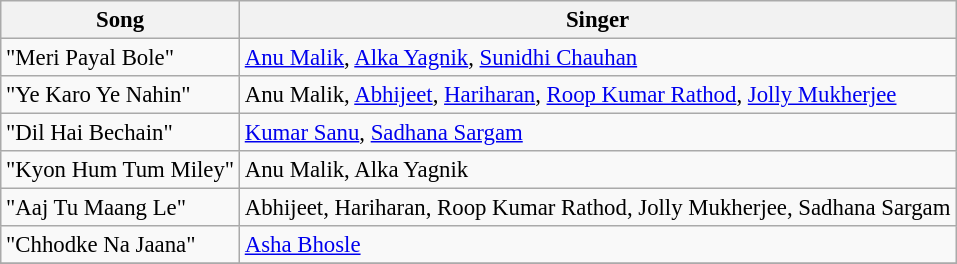<table class="wikitable" style="font-size:95%;">
<tr>
<th>Song</th>
<th>Singer</th>
</tr>
<tr>
<td>"Meri Payal Bole"</td>
<td><a href='#'>Anu Malik</a>, <a href='#'>Alka Yagnik</a>, <a href='#'>Sunidhi Chauhan</a></td>
</tr>
<tr>
<td>"Ye Karo Ye Nahin"</td>
<td>Anu Malik, <a href='#'>Abhijeet</a>, <a href='#'>Hariharan</a>, <a href='#'>Roop Kumar Rathod</a>, <a href='#'>Jolly Mukherjee</a></td>
</tr>
<tr>
<td>"Dil Hai Bechain"</td>
<td><a href='#'>Kumar Sanu</a>, <a href='#'>Sadhana Sargam</a></td>
</tr>
<tr>
<td>"Kyon Hum Tum Miley"</td>
<td>Anu Malik, Alka Yagnik</td>
</tr>
<tr>
<td>"Aaj Tu Maang Le"</td>
<td>Abhijeet, Hariharan, Roop Kumar Rathod, Jolly Mukherjee, Sadhana Sargam</td>
</tr>
<tr>
<td>"Chhodke Na Jaana"</td>
<td><a href='#'>Asha Bhosle</a></td>
</tr>
<tr>
</tr>
</table>
